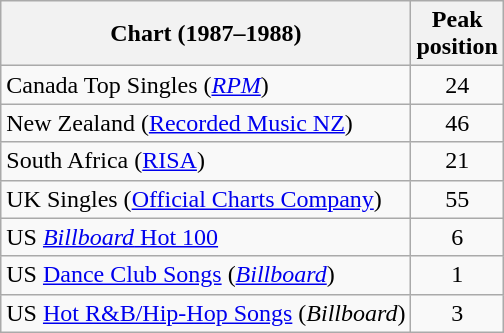<table class="wikitable sortable">
<tr>
<th>Chart (1987–1988)</th>
<th>Peak<br>position</th>
</tr>
<tr>
<td>Canada Top Singles (<a href='#'><em>RPM</em></a>)</td>
<td align="center">24</td>
</tr>
<tr>
<td>New Zealand (<a href='#'>Recorded Music NZ</a>)</td>
<td align="center">46</td>
</tr>
<tr>
<td align="left">South Africa (<a href='#'>RISA</a>)</td>
<td align="center">21</td>
</tr>
<tr>
<td>UK Singles (<a href='#'>Official Charts Company</a>)</td>
<td align="center">55</td>
</tr>
<tr>
<td>US <a href='#'><em>Billboard</em> Hot 100</a></td>
<td align="center">6</td>
</tr>
<tr>
<td>US <a href='#'>Dance Club Songs</a> (<a href='#'><em>Billboard</em></a>)</td>
<td align="center">1</td>
</tr>
<tr>
<td>US <a href='#'>Hot R&B/Hip-Hop Songs</a> (<em>Billboard</em>)</td>
<td align="center">3</td>
</tr>
</table>
